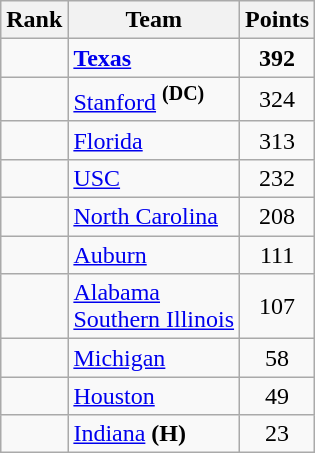<table class="wikitable sortable" style="text-align:center">
<tr>
<th>Rank</th>
<th>Team</th>
<th>Points</th>
</tr>
<tr>
<td></td>
<td align=left><strong><a href='#'>Texas</a> </strong></td>
<td><strong>392</strong></td>
</tr>
<tr>
<td></td>
<td align=left><a href='#'>Stanford</a>  <strong><sup>(DC)</sup></strong></td>
<td>324</td>
</tr>
<tr>
<td></td>
<td align=left><a href='#'>Florida</a></td>
<td>313</td>
</tr>
<tr>
<td></td>
<td align=left><a href='#'>USC</a></td>
<td>232</td>
</tr>
<tr>
<td></td>
<td align=left><a href='#'>North Carolina</a></td>
<td>208</td>
</tr>
<tr>
<td></td>
<td align=left><a href='#'>Auburn</a></td>
<td>111</td>
</tr>
<tr>
<td></td>
<td align=left><a href='#'>Alabama</a><br><a href='#'>Southern Illinois</a></td>
<td>107</td>
</tr>
<tr>
<td></td>
<td align=left><a href='#'>Michigan</a></td>
<td>58</td>
</tr>
<tr>
<td></td>
<td align=left><a href='#'>Houston</a></td>
<td>49</td>
</tr>
<tr>
<td></td>
<td align=left><a href='#'>Indiana</a> <strong>(H)</strong></td>
<td>23</td>
</tr>
</table>
